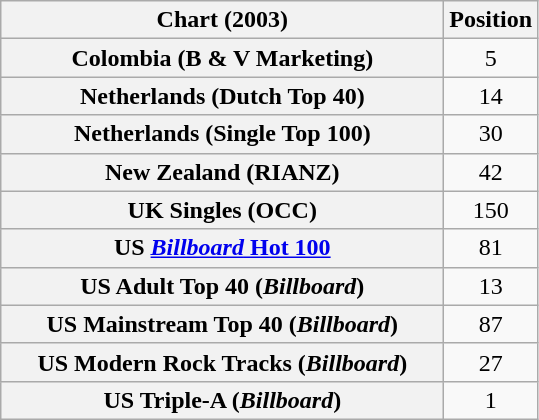<table class="wikitable sortable plainrowheaders" style="text-align:center">
<tr>
<th scope="col" style="width:18em;">Chart (2003)</th>
<th scope="col">Position</th>
</tr>
<tr>
<th scope="row">Colombia (B & V Marketing)</th>
<td>5</td>
</tr>
<tr>
<th scope="row">Netherlands (Dutch Top 40)</th>
<td>14</td>
</tr>
<tr>
<th scope="row">Netherlands (Single Top 100)</th>
<td>30</td>
</tr>
<tr>
<th scope="row">New Zealand (RIANZ)</th>
<td>42</td>
</tr>
<tr>
<th scope="row">UK Singles (OCC)</th>
<td>150</td>
</tr>
<tr>
<th scope="row">US <a href='#'><em>Billboard</em> Hot 100</a></th>
<td>81</td>
</tr>
<tr>
<th scope="row">US Adult Top 40 (<em>Billboard</em>)</th>
<td>13</td>
</tr>
<tr>
<th scope="row">US Mainstream Top 40 (<em>Billboard</em>)</th>
<td>87</td>
</tr>
<tr>
<th scope="row">US Modern Rock Tracks (<em>Billboard</em>)</th>
<td>27</td>
</tr>
<tr>
<th scope="row">US Triple-A (<em>Billboard</em>)</th>
<td>1</td>
</tr>
</table>
